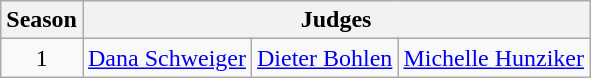<table class="wikitable" style="text-align:center;">
<tr>
<th>Season</th>
<th colspan="3">Judges</th>
</tr>
<tr>
<td>1</td>
<td><a href='#'>Dana Schweiger</a></td>
<td><a href='#'>Dieter Bohlen</a></td>
<td><a href='#'>Michelle Hunziker</a></td>
</tr>
</table>
